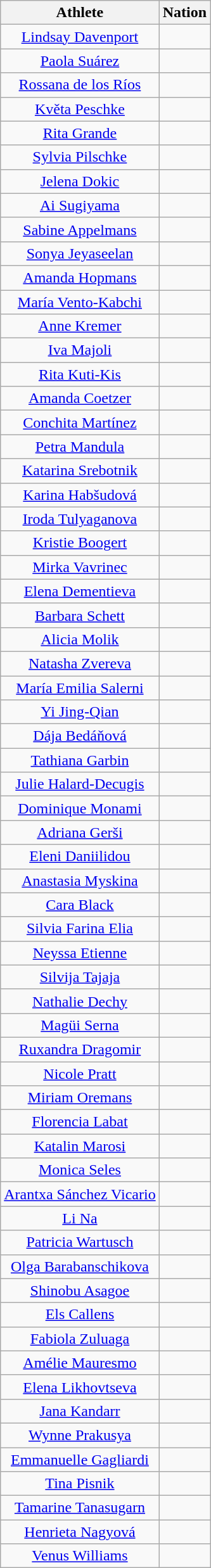<table class="wikitable sortable  mw-collapsible mw-collapsed" style="text-align:center">
<tr>
<th>Athlete</th>
<th>Nation</th>
</tr>
<tr>
<td><a href='#'>Lindsay Davenport</a></td>
<td></td>
</tr>
<tr>
<td><a href='#'>Paola Suárez</a></td>
<td></td>
</tr>
<tr>
<td><a href='#'>Rossana de los Ríos</a></td>
<td></td>
</tr>
<tr>
<td><a href='#'>Květa Peschke</a></td>
<td></td>
</tr>
<tr>
<td><a href='#'>Rita Grande</a></td>
<td></td>
</tr>
<tr>
<td><a href='#'>Sylvia Pilschke</a></td>
<td></td>
</tr>
<tr>
<td><a href='#'>Jelena Dokic</a></td>
<td></td>
</tr>
<tr>
<td><a href='#'>Ai Sugiyama</a></td>
<td></td>
</tr>
<tr>
<td><a href='#'>Sabine Appelmans</a></td>
<td></td>
</tr>
<tr>
<td><a href='#'>Sonya Jeyaseelan</a></td>
<td></td>
</tr>
<tr>
<td><a href='#'>Amanda Hopmans</a></td>
<td></td>
</tr>
<tr>
<td><a href='#'>María Vento-Kabchi</a></td>
<td></td>
</tr>
<tr>
<td><a href='#'>Anne Kremer</a></td>
<td></td>
</tr>
<tr>
<td><a href='#'>Iva Majoli</a></td>
<td></td>
</tr>
<tr>
<td><a href='#'>Rita Kuti-Kis</a></td>
<td></td>
</tr>
<tr>
<td><a href='#'>Amanda Coetzer</a></td>
<td></td>
</tr>
<tr>
<td><a href='#'>Conchita Martínez</a></td>
<td></td>
</tr>
<tr>
<td><a href='#'>Petra Mandula</a></td>
<td></td>
</tr>
<tr>
<td><a href='#'>Katarina Srebotnik</a></td>
<td></td>
</tr>
<tr>
<td><a href='#'>Karina Habšudová</a></td>
<td></td>
</tr>
<tr>
<td><a href='#'>Iroda Tulyaganova</a></td>
<td></td>
</tr>
<tr>
<td><a href='#'>Kristie Boogert</a></td>
<td></td>
</tr>
<tr>
<td><a href='#'>Mirka Vavrinec</a></td>
<td></td>
</tr>
<tr>
<td><a href='#'>Elena Dementieva</a></td>
<td></td>
</tr>
<tr>
<td><a href='#'>Barbara Schett</a></td>
<td></td>
</tr>
<tr>
<td><a href='#'>Alicia Molik</a></td>
<td></td>
</tr>
<tr>
<td><a href='#'>Natasha Zvereva</a></td>
<td></td>
</tr>
<tr>
<td><a href='#'>María Emilia Salerni</a></td>
<td></td>
</tr>
<tr>
<td><a href='#'>Yi Jing-Qian</a></td>
<td></td>
</tr>
<tr>
<td><a href='#'>Dája Bedáňová</a></td>
<td></td>
</tr>
<tr>
<td><a href='#'>Tathiana Garbin</a></td>
<td></td>
</tr>
<tr>
<td><a href='#'>Julie Halard-Decugis</a></td>
<td></td>
</tr>
<tr>
<td><a href='#'>Dominique Monami</a></td>
<td></td>
</tr>
<tr>
<td><a href='#'>Adriana Gerši</a></td>
<td></td>
</tr>
<tr>
<td><a href='#'>Eleni Daniilidou</a></td>
<td></td>
</tr>
<tr>
<td><a href='#'>Anastasia Myskina</a></td>
<td></td>
</tr>
<tr>
<td><a href='#'>Cara Black</a></td>
<td></td>
</tr>
<tr>
<td><a href='#'>Silvia Farina Elia</a></td>
<td></td>
</tr>
<tr>
<td><a href='#'>Neyssa Etienne</a></td>
<td></td>
</tr>
<tr>
<td><a href='#'>Silvija Tajaja</a></td>
<td></td>
</tr>
<tr>
<td><a href='#'>Nathalie Dechy</a></td>
<td></td>
</tr>
<tr>
<td><a href='#'>Magüi Serna</a></td>
<td></td>
</tr>
<tr>
<td><a href='#'>Ruxandra Dragomir</a></td>
<td></td>
</tr>
<tr>
<td><a href='#'>Nicole Pratt</a></td>
<td></td>
</tr>
<tr>
<td><a href='#'>Miriam Oremans</a></td>
<td></td>
</tr>
<tr>
<td><a href='#'>Florencia Labat</a></td>
<td></td>
</tr>
<tr>
<td><a href='#'>Katalin Marosi</a></td>
<td></td>
</tr>
<tr>
<td><a href='#'>Monica Seles</a></td>
<td></td>
</tr>
<tr>
<td><a href='#'>Arantxa Sánchez Vicario</a></td>
<td></td>
</tr>
<tr>
<td><a href='#'>Li Na</a></td>
<td></td>
</tr>
<tr>
<td><a href='#'>Patricia Wartusch</a></td>
<td></td>
</tr>
<tr>
<td><a href='#'>Olga Barabanschikova</a></td>
<td></td>
</tr>
<tr>
<td><a href='#'>Shinobu Asagoe</a></td>
<td></td>
</tr>
<tr>
<td><a href='#'>Els Callens</a></td>
<td></td>
</tr>
<tr>
<td><a href='#'>Fabiola Zuluaga</a></td>
<td></td>
</tr>
<tr>
<td><a href='#'>Amélie Mauresmo</a></td>
<td></td>
</tr>
<tr>
<td><a href='#'>Elena Likhovtseva</a></td>
<td></td>
</tr>
<tr>
<td><a href='#'>Jana Kandarr</a></td>
<td></td>
</tr>
<tr>
<td><a href='#'>Wynne Prakusya</a></td>
<td></td>
</tr>
<tr>
<td><a href='#'>Emmanuelle Gagliardi</a></td>
<td></td>
</tr>
<tr>
<td><a href='#'>Tina Pisnik</a></td>
<td></td>
</tr>
<tr>
<td><a href='#'>Tamarine Tanasugarn</a></td>
<td></td>
</tr>
<tr>
<td><a href='#'>Henrieta Nagyová</a></td>
<td></td>
</tr>
<tr>
<td><a href='#'>Venus Williams</a></td>
<td></td>
</tr>
</table>
